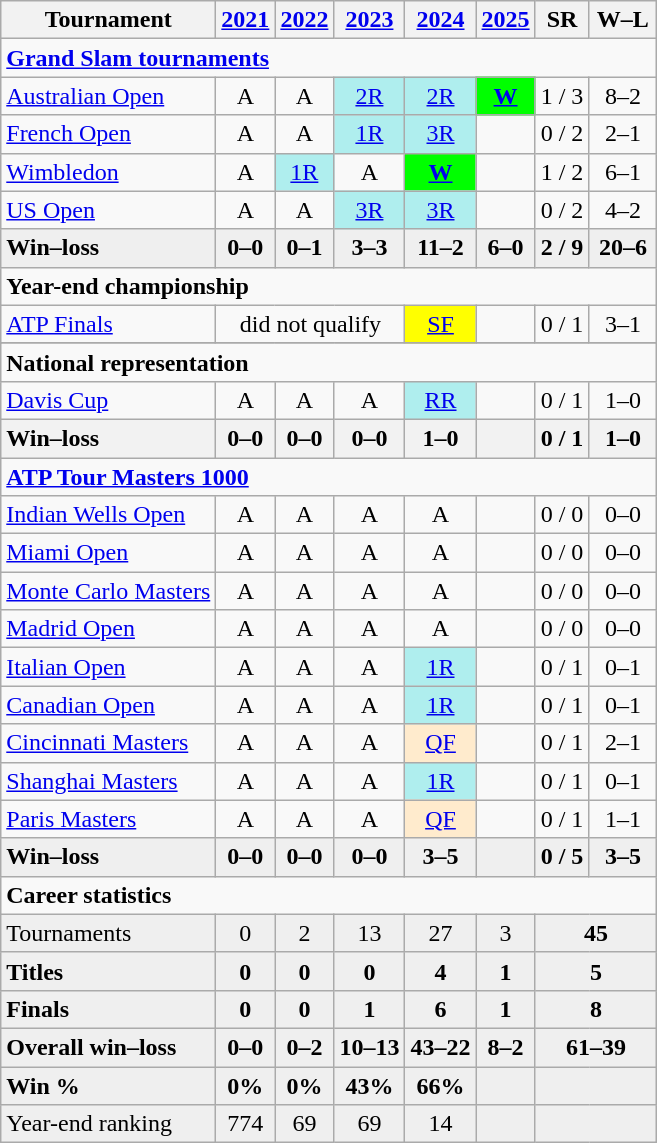<table class=wikitable style=text-align:center>
<tr>
<th>Tournament</th>
<th><a href='#'>2021</a></th>
<th><a href='#'>2022</a></th>
<th><a href='#'>2023</a></th>
<th><a href='#'>2024</a></th>
<th><a href='#'>2025</a></th>
<th>SR</th>
<th width=38>W–L</th>
</tr>
<tr>
<td colspan=9 align=left><strong><a href='#'>Grand Slam tournaments</a></strong></td>
</tr>
<tr>
<td align=left><a href='#'>Australian Open</a></td>
<td>A</td>
<td>A</td>
<td bgcolor=afeeee><a href='#'>2R</a></td>
<td bgcolor=afeeee><a href='#'>2R</a></td>
<td bgcolor=lime><a href='#'><strong>W</strong></a></td>
<td>1 / 3</td>
<td>8–2</td>
</tr>
<tr>
<td align=left><a href='#'>French Open</a></td>
<td>A</td>
<td>A</td>
<td bgcolor=afeeee><a href='#'>1R</a></td>
<td bgcolor=afeeee><a href='#'>3R</a></td>
<td></td>
<td>0 / 2</td>
<td>2–1</td>
</tr>
<tr>
<td align=left><a href='#'>Wimbledon</a></td>
<td>A</td>
<td bgcolor=afeeee><a href='#'>1R</a></td>
<td>A</td>
<td bgcolor=lime><a href='#'><strong>W</strong></a></td>
<td></td>
<td>1 / 2</td>
<td>6–1</td>
</tr>
<tr>
<td align=left><a href='#'>US Open</a></td>
<td>A</td>
<td>A</td>
<td bgcolor=afeeee><a href='#'>3R</a></td>
<td bgcolor=afeeee><a href='#'>3R</a></td>
<td></td>
<td>0 / 2</td>
<td>4–2</td>
</tr>
<tr style="font-weight:bold; background:#efefef">
<td style=text-align:left>Win–loss</td>
<td>0–0</td>
<td>0–1</td>
<td>3–3</td>
<td>11–2</td>
<td>6–0</td>
<td>2 / 9</td>
<td>20–6</td>
</tr>
<tr>
<td colspan="9" align="left"><strong>Year-end championship</strong></td>
</tr>
<tr>
<td align=left><a href='#'>ATP Finals</a></td>
<td colspan=3>did not qualify</td>
<td bgcolor=yellow><a href='#'>SF</a></td>
<td></td>
<td>0 / 1</td>
<td>3–1</td>
</tr>
<tr>
</tr>
<tr>
<td colspan="9" style="text-align:left"><strong>National representation</strong></td>
</tr>
<tr>
<td align=left><a href='#'>Davis Cup</a></td>
<td>A</td>
<td>A</td>
<td>A</td>
<td bgcolor=afeeee><a href='#'>RR</a></td>
<td></td>
<td>0 / 1</td>
<td>1–0</td>
</tr>
<tr>
<th style=text-align:left>Win–loss</th>
<th>0–0</th>
<th>0–0</th>
<th>0–0</th>
<th>1–0</th>
<th></th>
<th>0 / 1</th>
<th>1–0</th>
</tr>
<tr>
<td colspan=9 align=left><strong><a href='#'>ATP Tour Masters 1000</a></strong></td>
</tr>
<tr>
<td align=left><a href='#'>Indian Wells Open</a></td>
<td>A</td>
<td>A</td>
<td>A</td>
<td>A</td>
<td></td>
<td>0 / 0</td>
<td>0–0</td>
</tr>
<tr>
<td align=left><a href='#'>Miami Open</a></td>
<td>A</td>
<td>A</td>
<td>A</td>
<td>A</td>
<td></td>
<td>0 / 0</td>
<td>0–0</td>
</tr>
<tr>
<td align=left><a href='#'>Monte Carlo Masters</a></td>
<td>A</td>
<td>A</td>
<td>A</td>
<td>A</td>
<td></td>
<td>0 / 0</td>
<td>0–0</td>
</tr>
<tr>
<td align=left><a href='#'>Madrid Open</a></td>
<td>A</td>
<td>A</td>
<td>A</td>
<td>A</td>
<td></td>
<td>0 / 0</td>
<td>0–0</td>
</tr>
<tr>
<td align=left><a href='#'>Italian Open</a></td>
<td>A</td>
<td>A</td>
<td>A</td>
<td bgcolor=afeeee><a href='#'>1R</a></td>
<td></td>
<td>0 / 1</td>
<td>0–1</td>
</tr>
<tr>
<td align=left><a href='#'>Canadian Open</a></td>
<td>A</td>
<td>A</td>
<td>A</td>
<td bgcolor=afeeee><a href='#'>1R</a></td>
<td></td>
<td>0 / 1</td>
<td>0–1</td>
</tr>
<tr>
<td align=left><a href='#'>Cincinnati Masters</a></td>
<td>A</td>
<td>A</td>
<td>A</td>
<td bgcolor=ffebcd><a href='#'>QF</a></td>
<td></td>
<td>0 / 1</td>
<td>2–1</td>
</tr>
<tr>
<td align=left><a href='#'>Shanghai Masters</a></td>
<td>A</td>
<td>A</td>
<td>A</td>
<td bgcolor=afeeee><a href='#'>1R</a></td>
<td></td>
<td>0 / 1</td>
<td>0–1</td>
</tr>
<tr>
<td align=left><a href='#'>Paris Masters</a></td>
<td>A</td>
<td>A</td>
<td>A</td>
<td bgcolor=ffebcd><a href='#'>QF</a></td>
<td></td>
<td>0 / 1</td>
<td>1–1</td>
</tr>
<tr style=font-weight:bold;background:#efefef>
<td align=left>Win–loss</td>
<td>0–0</td>
<td>0–0</td>
<td>0–0</td>
<td>3–5</td>
<td></td>
<td>0 / 5</td>
<td>3–5</td>
</tr>
<tr>
<td colspan=9 align=left><strong>Career statistics</strong></td>
</tr>
<tr bgcolor=efefef>
<td align=left>Tournaments</td>
<td>0</td>
<td>2</td>
<td>13</td>
<td>27</td>
<td>3</td>
<td colspan="3"><strong>45</strong></td>
</tr>
<tr style=font-weight:bold;background:#efefef>
<td style=text-align:left>Titles</td>
<td>0</td>
<td>0</td>
<td>0</td>
<td>4</td>
<td>1</td>
<td colspan=3>5</td>
</tr>
<tr style=font-weight:bold;background:#efefef>
<td style=text-align:left>Finals</td>
<td>0</td>
<td>0</td>
<td>1</td>
<td>6</td>
<td>1</td>
<td colspan=3>8</td>
</tr>
<tr style=font-weight:bold;background:#efefef>
<td style=text-align:left>Overall win–loss</td>
<td>0–0</td>
<td>0–2</td>
<td>10–13</td>
<td>43–22</td>
<td>8–2</td>
<td colspan=3>61–39</td>
</tr>
<tr style=font-weight:bold;background:#efefef>
<td style=text-align:left>Win %</td>
<td>0%</td>
<td>0%</td>
<td>43%</td>
<td>66%</td>
<td></td>
<td colspan="2"></td>
</tr>
<tr bgcolor=efefef>
<td align=left>Year-end ranking</td>
<td>774</td>
<td>69</td>
<td>69</td>
<td>14</td>
<td></td>
<td colspan=3></td>
</tr>
</table>
